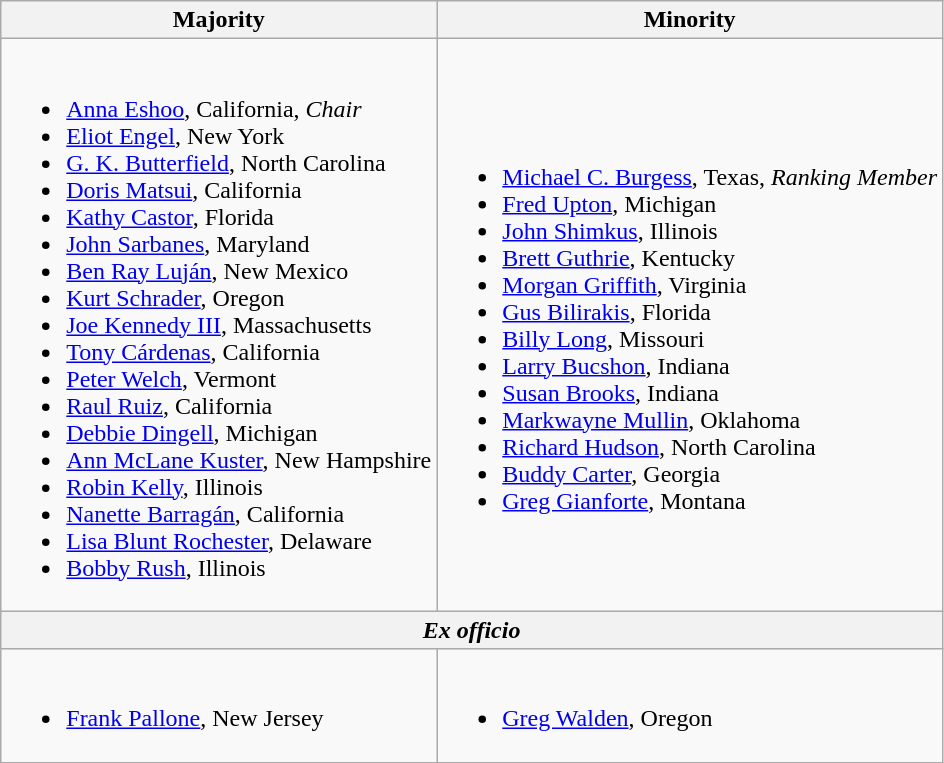<table class=wikitable>
<tr>
<th>Majority</th>
<th>Minority</th>
</tr>
<tr>
<td><br><ul><li><a href='#'>Anna Eshoo</a>, California, <em>Chair</em></li><li><a href='#'>Eliot Engel</a>, New York</li><li><a href='#'>G. K. Butterfield</a>, North Carolina</li><li><a href='#'>Doris Matsui</a>, California</li><li><a href='#'>Kathy Castor</a>, Florida</li><li><a href='#'>John Sarbanes</a>, Maryland</li><li><a href='#'>Ben Ray Luján</a>, New Mexico</li><li><a href='#'>Kurt Schrader</a>, Oregon</li><li><a href='#'>Joe Kennedy III</a>, Massachusetts</li><li><a href='#'>Tony Cárdenas</a>, California</li><li><a href='#'>Peter Welch</a>, Vermont</li><li><a href='#'>Raul Ruiz</a>, California</li><li><a href='#'>Debbie Dingell</a>, Michigan</li><li><a href='#'>Ann McLane Kuster</a>, New Hampshire</li><li><a href='#'>Robin Kelly</a>, Illinois</li><li><a href='#'>Nanette Barragán</a>, California</li><li><a href='#'>Lisa Blunt Rochester</a>, Delaware</li><li><a href='#'>Bobby Rush</a>, Illinois</li></ul></td>
<td><br><ul><li><a href='#'>Michael C. Burgess</a>, Texas, <em>Ranking Member</em></li><li><a href='#'>Fred Upton</a>, Michigan</li><li><a href='#'>John Shimkus</a>, Illinois</li><li><a href='#'>Brett Guthrie</a>, Kentucky</li><li><a href='#'>Morgan Griffith</a>, Virginia</li><li><a href='#'>Gus Bilirakis</a>, Florida</li><li><a href='#'>Billy Long</a>, Missouri</li><li><a href='#'>Larry Bucshon</a>, Indiana</li><li><a href='#'>Susan Brooks</a>, Indiana</li><li><a href='#'>Markwayne Mullin</a>, Oklahoma</li><li><a href='#'>Richard Hudson</a>, North Carolina</li><li><a href='#'>Buddy Carter</a>, Georgia</li><li><a href='#'>Greg Gianforte</a>, Montana</li></ul></td>
</tr>
<tr>
<th colspan=2><em>Ex officio</em></th>
</tr>
<tr>
<td><br><ul><li><a href='#'>Frank Pallone</a>, New Jersey</li></ul></td>
<td><br><ul><li><a href='#'>Greg Walden</a>, Oregon</li></ul></td>
</tr>
</table>
